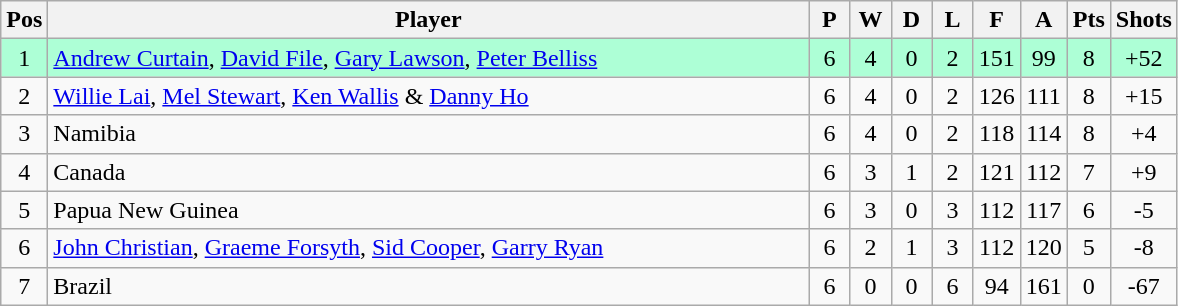<table class="wikitable" style="font-size: 100%">
<tr>
<th width=20>Pos</th>
<th width=500>Player</th>
<th width=20>P</th>
<th width=20>W</th>
<th width=20>D</th>
<th width=20>L</th>
<th width=20>F</th>
<th width=20>A</th>
<th width=20>Pts</th>
<th width=30>Shots</th>
</tr>
<tr align=center style="background: #ADFFD6;">
<td>1</td>
<td align="left"> <a href='#'>Andrew Curtain</a>, <a href='#'>David File</a>, <a href='#'>Gary Lawson</a>, <a href='#'>Peter Belliss</a></td>
<td>6</td>
<td>4</td>
<td>0</td>
<td>2</td>
<td>151</td>
<td>99</td>
<td>8</td>
<td>+52</td>
</tr>
<tr align=center>
<td>2</td>
<td align="left"> <a href='#'>Willie Lai</a>, <a href='#'>Mel Stewart</a>, <a href='#'>Ken Wallis</a> & <a href='#'>Danny Ho</a></td>
<td>6</td>
<td>4</td>
<td>0</td>
<td>2</td>
<td>126</td>
<td>111</td>
<td>8</td>
<td>+15</td>
</tr>
<tr align=center>
<td>3</td>
<td align="left"> Namibia</td>
<td>6</td>
<td>4</td>
<td>0</td>
<td>2</td>
<td>118</td>
<td>114</td>
<td>8</td>
<td>+4</td>
</tr>
<tr align=center>
<td>4</td>
<td align="left"> Canada</td>
<td>6</td>
<td>3</td>
<td>1</td>
<td>2</td>
<td>121</td>
<td>112</td>
<td>7</td>
<td>+9</td>
</tr>
<tr align=center>
<td>5</td>
<td align="left"> Papua New Guinea</td>
<td>6</td>
<td>3</td>
<td>0</td>
<td>3</td>
<td>112</td>
<td>117</td>
<td>6</td>
<td>-5</td>
</tr>
<tr align=center>
<td>6</td>
<td align="left"> <a href='#'>John Christian</a>, <a href='#'>Graeme Forsyth</a>, <a href='#'>Sid Cooper</a>, <a href='#'>Garry Ryan</a></td>
<td>6</td>
<td>2</td>
<td>1</td>
<td>3</td>
<td>112</td>
<td>120</td>
<td>5</td>
<td>-8</td>
</tr>
<tr align=center>
<td>7</td>
<td align="left"> Brazil</td>
<td>6</td>
<td>0</td>
<td>0</td>
<td>6</td>
<td>94</td>
<td>161</td>
<td>0</td>
<td>-67</td>
</tr>
</table>
